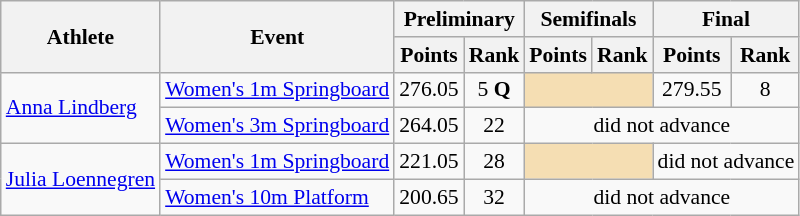<table class=wikitable style="font-size:90%">
<tr>
<th rowspan="2">Athlete</th>
<th rowspan="2">Event</th>
<th colspan="2">Preliminary</th>
<th colspan="2">Semifinals</th>
<th colspan="2">Final</th>
</tr>
<tr>
<th>Points</th>
<th>Rank</th>
<th>Points</th>
<th>Rank</th>
<th>Points</th>
<th>Rank</th>
</tr>
<tr>
<td rowspan="2"><a href='#'>Anna Lindberg</a></td>
<td><a href='#'>Women's 1m Springboard</a></td>
<td align=center>276.05</td>
<td align=center>5 <strong>Q</strong></td>
<td colspan= 2 bgcolor="wheat"></td>
<td align=center>279.55</td>
<td align=center>8</td>
</tr>
<tr>
<td><a href='#'>Women's 3m Springboard</a></td>
<td align=center>264.05</td>
<td align=center>22</td>
<td align=center colspan=4>did not advance</td>
</tr>
<tr>
<td rowspan="2"><a href='#'>Julia Loennegren</a></td>
<td><a href='#'>Women's 1m Springboard</a></td>
<td align=center>221.05</td>
<td align=center>28</td>
<td colspan= 2 bgcolor="wheat"></td>
<td align=center colspan=2>did not advance</td>
</tr>
<tr>
<td><a href='#'>Women's 10m Platform</a></td>
<td align=center>200.65</td>
<td align=center>32</td>
<td align=center colspan=4>did not advance</td>
</tr>
</table>
